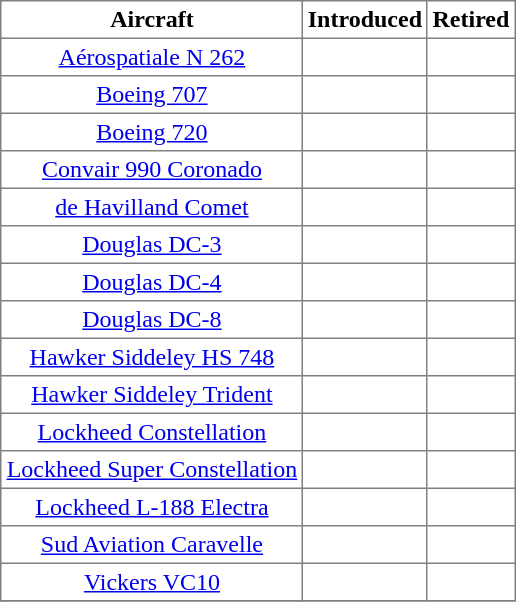<table class="toccolours sortable" border="1" cellpadding="3" style="margin:1em auto; border-collapse:collapse;text-align:center">
<tr>
<th>Aircraft</th>
<th>Introduced</th>
<th>Retired</th>
</tr>
<tr>
<td><a href='#'>Aérospatiale N 262</a></td>
<td></td>
<td></td>
</tr>
<tr>
<td><a href='#'>Boeing 707</a></td>
<td></td>
<td></td>
</tr>
<tr>
<td><a href='#'>Boeing 720</a></td>
<td></td>
<td></td>
</tr>
<tr>
<td><a href='#'>Convair 990 Coronado</a></td>
<td></td>
<td></td>
</tr>
<tr>
<td><a href='#'>de Havilland Comet</a></td>
<td></td>
<td></td>
</tr>
<tr>
<td><a href='#'>Douglas DC-3</a></td>
<td></td>
<td></td>
</tr>
<tr>
<td><a href='#'>Douglas DC-4</a></td>
<td></td>
<td></td>
</tr>
<tr>
<td><a href='#'>Douglas DC-8</a></td>
<td></td>
<td></td>
</tr>
<tr>
<td><a href='#'>Hawker Siddeley HS 748</a></td>
<td></td>
<td></td>
</tr>
<tr>
<td><a href='#'>Hawker Siddeley Trident</a></td>
<td></td>
<td></td>
</tr>
<tr>
<td><a href='#'>Lockheed Constellation</a></td>
<td></td>
<td></td>
</tr>
<tr>
<td><a href='#'>Lockheed Super Constellation</a></td>
<td></td>
<td></td>
</tr>
<tr>
<td><a href='#'>Lockheed L-188 Electra</a></td>
<td></td>
<td></td>
</tr>
<tr>
<td><a href='#'>Sud Aviation Caravelle</a></td>
<td></td>
<td></td>
</tr>
<tr>
<td><a href='#'>Vickers VC10</a></td>
<td></td>
<td></td>
</tr>
<tr>
</tr>
</table>
